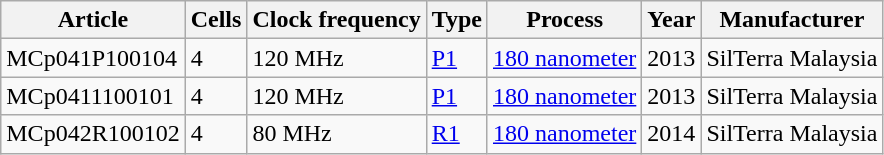<table class="wikitable">
<tr>
<th>Article</th>
<th>Cells</th>
<th>Clock frequency</th>
<th>Type</th>
<th>Process</th>
<th>Year</th>
<th>Manufacturer</th>
</tr>
<tr>
<td>MCp041P100104</td>
<td>4</td>
<td>120 MHz</td>
<td><a href='#'>P1</a></td>
<td><a href='#'>180 nanometer</a></td>
<td>2013</td>
<td>SilTerra Malaysia</td>
</tr>
<tr>
<td>MCp0411100101</td>
<td>4</td>
<td>120 MHz</td>
<td><a href='#'>P1</a></td>
<td><a href='#'>180 nanometer</a></td>
<td>2013</td>
<td>SilTerra Malaysia</td>
</tr>
<tr>
<td>MCp042R100102</td>
<td>4</td>
<td>80 MHz</td>
<td><a href='#'>R1</a></td>
<td><a href='#'>180 nanometer</a></td>
<td>2014</td>
<td>SilTerra Malaysia</td>
</tr>
</table>
